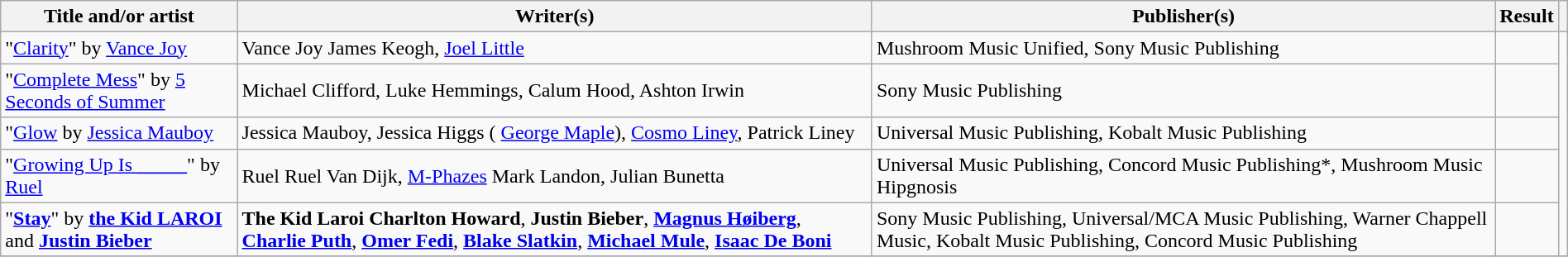<table class="wikitable" width=100%>
<tr>
<th scope="col">Title and/or artist</th>
<th scope="col">Writer(s)</th>
<th scope="col">Publisher(s)</th>
<th scope="col">Result</th>
<th scope="col"></th>
</tr>
<tr>
<td>"<a href='#'>Clarity</a>" by <a href='#'>Vance Joy</a></td>
<td>Vance Joy  James Keogh, <a href='#'>Joel Little</a></td>
<td>Mushroom Music  Unified, Sony Music Publishing</td>
<td></td>
<td rowspan="5"></td>
</tr>
<tr>
<td>"<a href='#'>Complete Mess</a>" by <a href='#'>5 Seconds of Summer</a></td>
<td>Michael Clifford, Luke Hemmings, Calum Hood, Ashton Irwin</td>
<td>Sony Music Publishing</td>
<td></td>
</tr>
<tr>
<td>"<a href='#'>Glow</a> by <a href='#'>Jessica Mauboy</a></td>
<td>Jessica Mauboy, Jessica Higgs ( <a href='#'>George Maple</a>), <a href='#'>Cosmo Liney</a>, Patrick Liney</td>
<td>Universal Music Publishing, Kobalt Music Publishing</td>
<td></td>
</tr>
<tr>
<td>"<a href='#'>Growing Up Is _____</a>" by <a href='#'>Ruel</a></td>
<td>Ruel  Ruel Van Dijk, <a href='#'>M-Phazes</a>  Mark Landon, Julian Bunetta</td>
<td>Universal Music Publishing, Concord Music Publishing*, Mushroom Music  Hipgnosis</td>
<td></td>
</tr>
<tr>
<td>"<strong><a href='#'>Stay</a></strong>" by <strong><a href='#'>the Kid LAROI</a></strong> and <strong><a href='#'>Justin Bieber</a></strong></td>
<td><strong>The Kid Laroi</strong>  <strong>Charlton Howard</strong>, <strong>Justin Bieber</strong>, <strong><a href='#'>Magnus Høiberg</a></strong>, <strong><a href='#'>Charlie Puth</a></strong>, <strong><a href='#'>Omer Fedi</a></strong>, <strong><a href='#'>Blake Slatkin</a></strong>, <strong><a href='#'>Michael Mule</a></strong>, <strong><a href='#'>Isaac De Boni</a></strong></td>
<td>Sony Music Publishing, Universal/MCA Music Publishing, Warner Chappell Music, Kobalt Music Publishing, Concord Music Publishing</td>
<td></td>
</tr>
<tr>
</tr>
</table>
